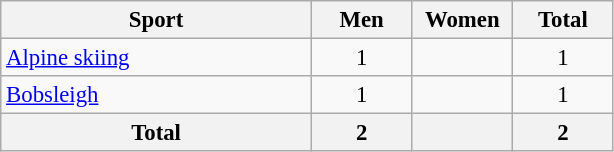<table class="wikitable" style="text-align:center; font-size: 95%">
<tr>
<th width=200>Sport</th>
<th width=60>Men</th>
<th width=60>Women</th>
<th width=60>Total</th>
</tr>
<tr>
<td align=left><a href='#'>Alpine skiing</a></td>
<td>1</td>
<td></td>
<td>1</td>
</tr>
<tr>
<td align=left><a href='#'>Bobsleigh</a></td>
<td>1</td>
<td></td>
<td>1</td>
</tr>
<tr>
<th>Total</th>
<th>2</th>
<th></th>
<th>2</th>
</tr>
</table>
